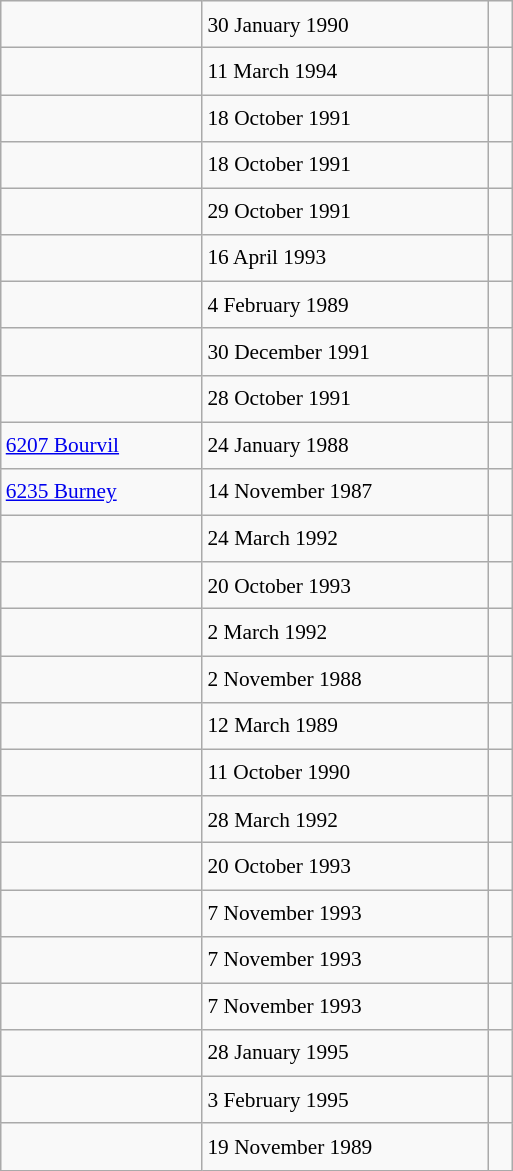<table class="wikitable" style="font-size: 89%; float: left; width: 24em; margin-right: 1em; line-height: 1.65em">
<tr>
<td></td>
<td>30 January 1990</td>
<td><small></small> </td>
</tr>
<tr>
<td></td>
<td>11 March 1994</td>
<td><small></small> </td>
</tr>
<tr>
<td></td>
<td>18 October 1991</td>
<td><small></small> </td>
</tr>
<tr>
<td></td>
<td>18 October 1991</td>
<td><small></small> </td>
</tr>
<tr>
<td></td>
<td>29 October 1991</td>
<td><small></small> </td>
</tr>
<tr>
<td></td>
<td>16 April 1993</td>
<td><small></small> </td>
</tr>
<tr>
<td></td>
<td>4 February 1989</td>
<td><small></small> </td>
</tr>
<tr>
<td></td>
<td>30 December 1991</td>
<td><small></small> </td>
</tr>
<tr>
<td></td>
<td>28 October 1991</td>
<td><small></small> </td>
</tr>
<tr>
<td><a href='#'>6207 Bourvil</a></td>
<td>24 January 1988</td>
<td><small></small> </td>
</tr>
<tr>
<td><a href='#'>6235 Burney</a></td>
<td>14 November 1987</td>
<td><small></small> </td>
</tr>
<tr>
<td></td>
<td>24 March 1992</td>
<td><small></small> </td>
</tr>
<tr>
<td></td>
<td>20 October 1993</td>
<td><small></small> </td>
</tr>
<tr>
<td></td>
<td>2 March 1992</td>
<td><small></small> </td>
</tr>
<tr>
<td></td>
<td>2 November 1988</td>
<td><small></small> </td>
</tr>
<tr>
<td></td>
<td>12 March 1989</td>
<td><small></small> </td>
</tr>
<tr>
<td></td>
<td>11 October 1990</td>
<td><small></small> </td>
</tr>
<tr>
<td></td>
<td>28 March 1992</td>
<td><small></small> </td>
</tr>
<tr>
<td></td>
<td>20 October 1993</td>
<td><small></small> </td>
</tr>
<tr>
<td></td>
<td>7 November 1993</td>
<td><small></small> </td>
</tr>
<tr>
<td></td>
<td>7 November 1993</td>
<td><small></small> </td>
</tr>
<tr>
<td></td>
<td>7 November 1993</td>
<td><small></small> </td>
</tr>
<tr>
<td></td>
<td>28 January 1995</td>
<td><small></small> </td>
</tr>
<tr>
<td></td>
<td>3 February 1995</td>
<td><small></small> </td>
</tr>
<tr>
<td></td>
<td>19 November 1989</td>
<td><small></small> </td>
</tr>
</table>
